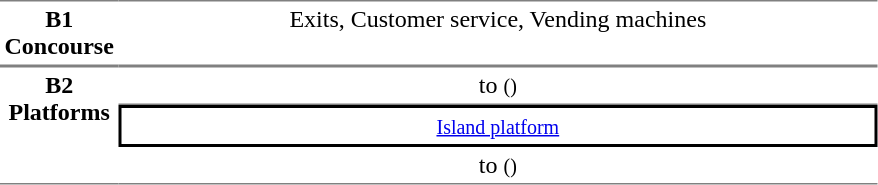<table table border=0 cellspacing=0 cellpadding=3>
<tr>
<td style="border-bottom:solid 1px gray; border-top:solid 1px gray;text-align:center" valign=top><strong>B1<br>Concourse</strong></td>
<td style="border-bottom:solid 1px gray; border-top:solid 1px gray;text-align:center;" valign=top width=500>Exits, Customer service, Vending machines</td>
</tr>
<tr>
<td style="border-bottom:solid 1px gray; border-top:solid 1px gray;text-align:center" rowspan="3" valign=top><strong>B2<br>Platforms</strong></td>
<td style="border-bottom:solid 1px gray; border-top:solid 1px gray;text-align:center;">  to  <small>()</small></td>
</tr>
<tr>
<td style="border-right:solid 2px black;border-left:solid 2px black;border-top:solid 2px black;border-bottom:solid 2px black;text-align:center;" colspan=2><small><a href='#'>Island platform</a></small></td>
</tr>
<tr>
<td style="border-bottom:solid 1px gray;text-align:center;"> to  <small>()</small> </td>
</tr>
</table>
